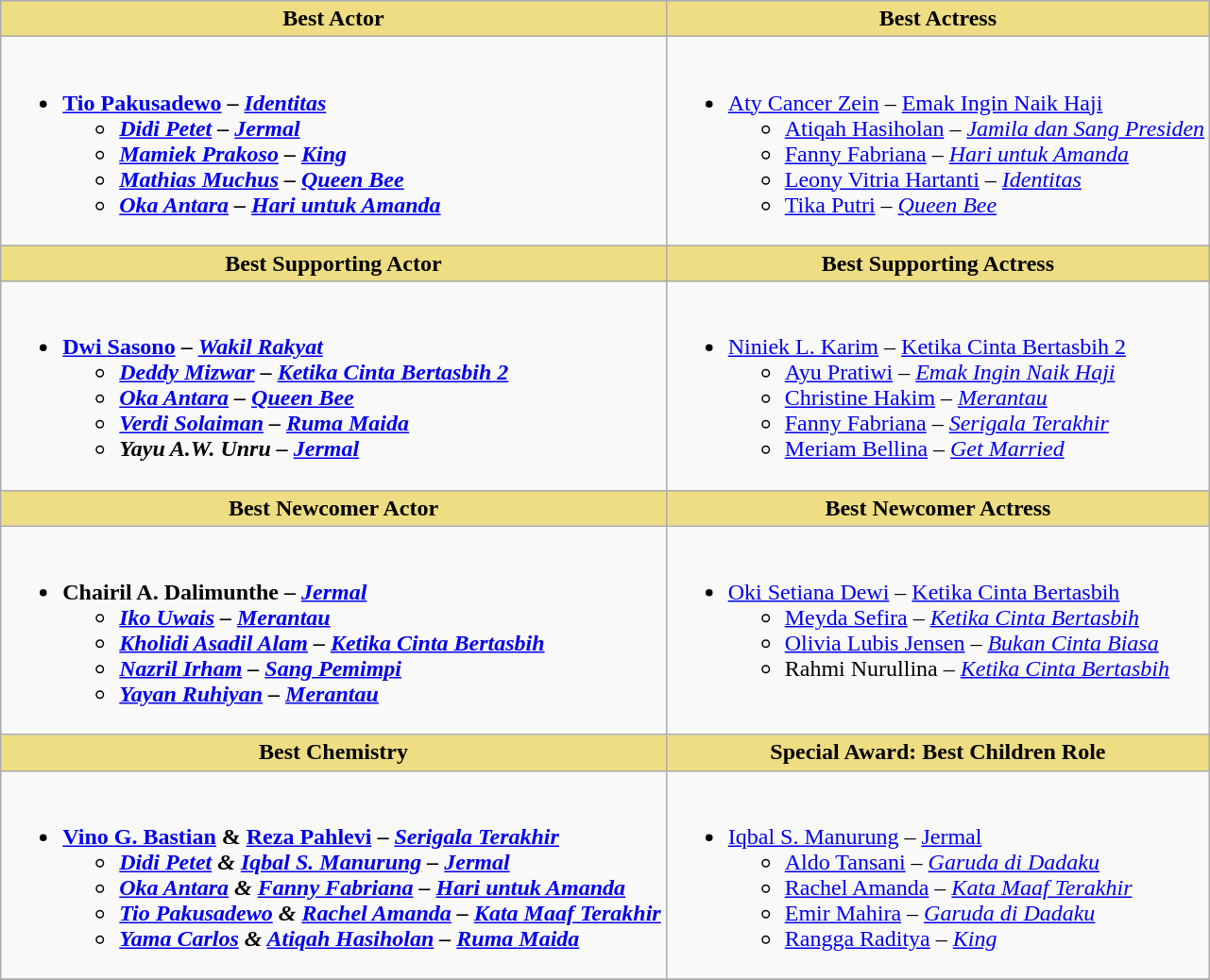<table class=wikitable style="width="100%">
<tr>
<th style="background:#EEDD82;" ! style="width="50%"><strong>Best Actor</strong></th>
<th style="background:#EEDD82;" ! style="width="50%"><strong>Best Actress</strong></th>
</tr>
<tr>
<td valign="top"><br><ul><li><strong><a href='#'>Tio Pakusadewo</a> – <em><a href='#'>Identitas</a><strong><em><ul><li><a href='#'>Didi Petet</a> – </em><a href='#'>Jermal</a><em></li><li><a href='#'>Mamiek Prakoso</a> – </em><a href='#'>King</a><em></li><li><a href='#'>Mathias Muchus</a> – </em><a href='#'>Queen Bee</a><em></li><li><a href='#'>Oka Antara</a> – </em><a href='#'>Hari untuk Amanda</a><em></li></ul></li></ul></td>
<td valign="top"><br><ul><li></strong><a href='#'>Aty Cancer Zein</a> – </em><a href='#'>Emak Ingin Naik Haji</a></em></strong><ul><li><a href='#'>Atiqah Hasiholan</a> – <em><a href='#'>Jamila dan Sang Presiden</a></em></li><li><a href='#'>Fanny Fabriana</a> – <em><a href='#'>Hari untuk Amanda</a></em></li><li><a href='#'>Leony Vitria Hartanti</a> – <em><a href='#'>Identitas</a></em></li><li><a href='#'>Tika Putri</a> – <em><a href='#'>Queen Bee</a></em></li></ul></li></ul></td>
</tr>
<tr>
<th style="background:#EEDD82;" ! style="width="50%"><strong>Best Supporting Actor</strong></th>
<th style="background:#EEDD82;" ! style="width="50%"><strong>Best Supporting Actress</strong></th>
</tr>
<tr>
<td valign="top"><br><ul><li><strong><a href='#'>Dwi Sasono</a> – <em><a href='#'>Wakil Rakyat</a><strong><em><ul><li><a href='#'>Deddy Mizwar</a> – </em><a href='#'>Ketika Cinta Bertasbih 2</a><em></li><li><a href='#'>Oka Antara</a> – </em><a href='#'>Queen Bee</a><em></li><li><a href='#'>Verdi Solaiman</a> – </em><a href='#'>Ruma Maida</a><em></li><li>Yayu A.W. Unru – </em><a href='#'>Jermal</a><em></li></ul></li></ul></td>
<td valign="top"><br><ul><li></strong><a href='#'>Niniek L. Karim</a> – </em><a href='#'>Ketika Cinta Bertasbih 2</a></em></strong><ul><li><a href='#'>Ayu Pratiwi</a> – <em><a href='#'>Emak Ingin Naik Haji</a></em></li><li><a href='#'>Christine Hakim</a> – <em><a href='#'>Merantau</a></em></li><li><a href='#'>Fanny Fabriana</a> – <em><a href='#'>Serigala Terakhir</a></em></li><li><a href='#'>Meriam Bellina</a> – <em><a href='#'>Get Married</a></em></li></ul></li></ul></td>
</tr>
<tr>
<th style="background:#EEDD82;" ! style="width="50%"><strong>Best Newcomer Actor</strong></th>
<th style="background:#EEDD82;" ! style="width="50%"><strong>Best Newcomer Actress</strong></th>
</tr>
<tr>
<td valign="top"><br><ul><li><strong>Chairil A. Dalimunthe – <em><a href='#'>Jermal</a><strong><em><ul><li><a href='#'>Iko Uwais</a> – </em><a href='#'>Merantau</a><em></li><li><a href='#'>Kholidi Asadil Alam</a> – </em><a href='#'>Ketika Cinta Bertasbih</a><em></li><li><a href='#'>Nazril Irham</a> – </em><a href='#'>Sang Pemimpi</a><em></li><li><a href='#'>Yayan Ruhiyan</a> – </em><a href='#'>Merantau</a><em></li></ul></li></ul></td>
<td valign="top"><br><ul><li></strong><a href='#'>Oki Setiana Dewi</a> – </em><a href='#'>Ketika Cinta Bertasbih</a></em></strong><ul><li><a href='#'>Meyda Sefira</a> – <em><a href='#'>Ketika Cinta Bertasbih</a></em></li><li><a href='#'>Olivia Lubis Jensen</a> – <em><a href='#'>Bukan Cinta Biasa</a></em></li><li>Rahmi Nurullina – <em><a href='#'>Ketika Cinta Bertasbih</a></em></li></ul></li></ul></td>
</tr>
<tr>
<th style="background:#EEDD82;" ! style="width="50%"><strong>Best Chemistry</strong></th>
<th style="background:#EEDD82;" ! style="width="50%"><strong>Special Award: Best Children Role</strong></th>
</tr>
<tr>
<td valign="top"><br><ul><li><strong><a href='#'>Vino G. Bastian</a> & <a href='#'>Reza Pahlevi</a> – <em><a href='#'>Serigala Terakhir</a><strong><em><ul><li><a href='#'>Didi Petet</a> & <a href='#'>Iqbal S. Manurung</a> – </em><a href='#'>Jermal</a><em></li><li><a href='#'>Oka Antara</a> & <a href='#'>Fanny Fabriana</a> – </em><a href='#'>Hari untuk Amanda</a><em></li><li><a href='#'>Tio Pakusadewo</a> & <a href='#'>Rachel Amanda</a> – </em><a href='#'>Kata Maaf Terakhir</a><em></li><li><a href='#'>Yama Carlos</a> & <a href='#'>Atiqah Hasiholan</a> – </em><a href='#'>Ruma Maida</a><em></li></ul></li></ul></td>
<td valign="top"><br><ul><li></strong><a href='#'>Iqbal S. Manurung</a> – </em><a href='#'>Jermal</a></em></strong><ul><li><a href='#'>Aldo Tansani</a> – <em><a href='#'>Garuda di Dadaku</a></em></li><li><a href='#'>Rachel Amanda</a> – <em><a href='#'>Kata Maaf Terakhir</a></em></li><li><a href='#'>Emir Mahira</a> – <em><a href='#'>Garuda di Dadaku</a></em></li><li><a href='#'>Rangga Raditya</a> – <em><a href='#'>King</a></em></li></ul></li></ul></td>
</tr>
<tr>
</tr>
</table>
